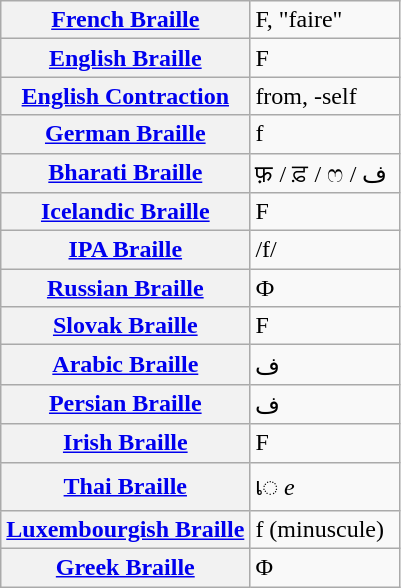<table class="wikitable">
<tr>
<th align=left><a href='#'>French Braille</a></th>
<td>F, "faire"</td>
</tr>
<tr>
<th align=left><a href='#'>English Braille</a></th>
<td>F</td>
</tr>
<tr>
<th align=left><a href='#'>English Contraction</a></th>
<td>from, -self</td>
</tr>
<tr>
<th align=left><a href='#'>German Braille</a></th>
<td>f</td>
</tr>
<tr>
<th align=left><a href='#'>Bharati Braille</a></th>
<td>फ़ / ਫ਼ / ෆ / ف ‎</td>
</tr>
<tr>
<th align=left><a href='#'>Icelandic Braille</a></th>
<td>F</td>
</tr>
<tr>
<th align=left><a href='#'>IPA Braille</a></th>
<td>/f/</td>
</tr>
<tr>
<th align=left><a href='#'>Russian Braille</a></th>
<td>Ф</td>
</tr>
<tr>
<th align=left><a href='#'>Slovak Braille</a></th>
<td>F</td>
</tr>
<tr>
<th align=left><a href='#'>Arabic Braille</a></th>
<td>ف</td>
</tr>
<tr>
<th align=left><a href='#'>Persian Braille</a></th>
<td>ف</td>
</tr>
<tr>
<th align=left><a href='#'>Irish Braille</a></th>
<td>F</td>
</tr>
<tr>
<th align=left><a href='#'>Thai Braille</a></th>
<td>เ◌ <em>e</em></td>
</tr>
<tr>
<th align=left><a href='#'>Luxembourgish Braille</a></th>
<td>f (minuscule)</td>
</tr>
<tr>
<th align=left><a href='#'>Greek Braille</a></th>
<td>Φ<br></td>
</tr>
</table>
